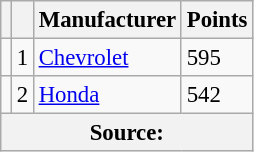<table class="wikitable" style="font-size: 95%;">
<tr>
<th scope="col"></th>
<th scope="col"></th>
<th scope="col">Manufacturer</th>
<th scope="col">Points</th>
</tr>
<tr>
<td align="left"></td>
<td align="center">1</td>
<td><a href='#'>Chevrolet</a></td>
<td>595</td>
</tr>
<tr>
<td align="left"></td>
<td align="center">2</td>
<td><a href='#'>Honda</a></td>
<td>542</td>
</tr>
<tr>
<th colspan=4>Source:</th>
</tr>
</table>
